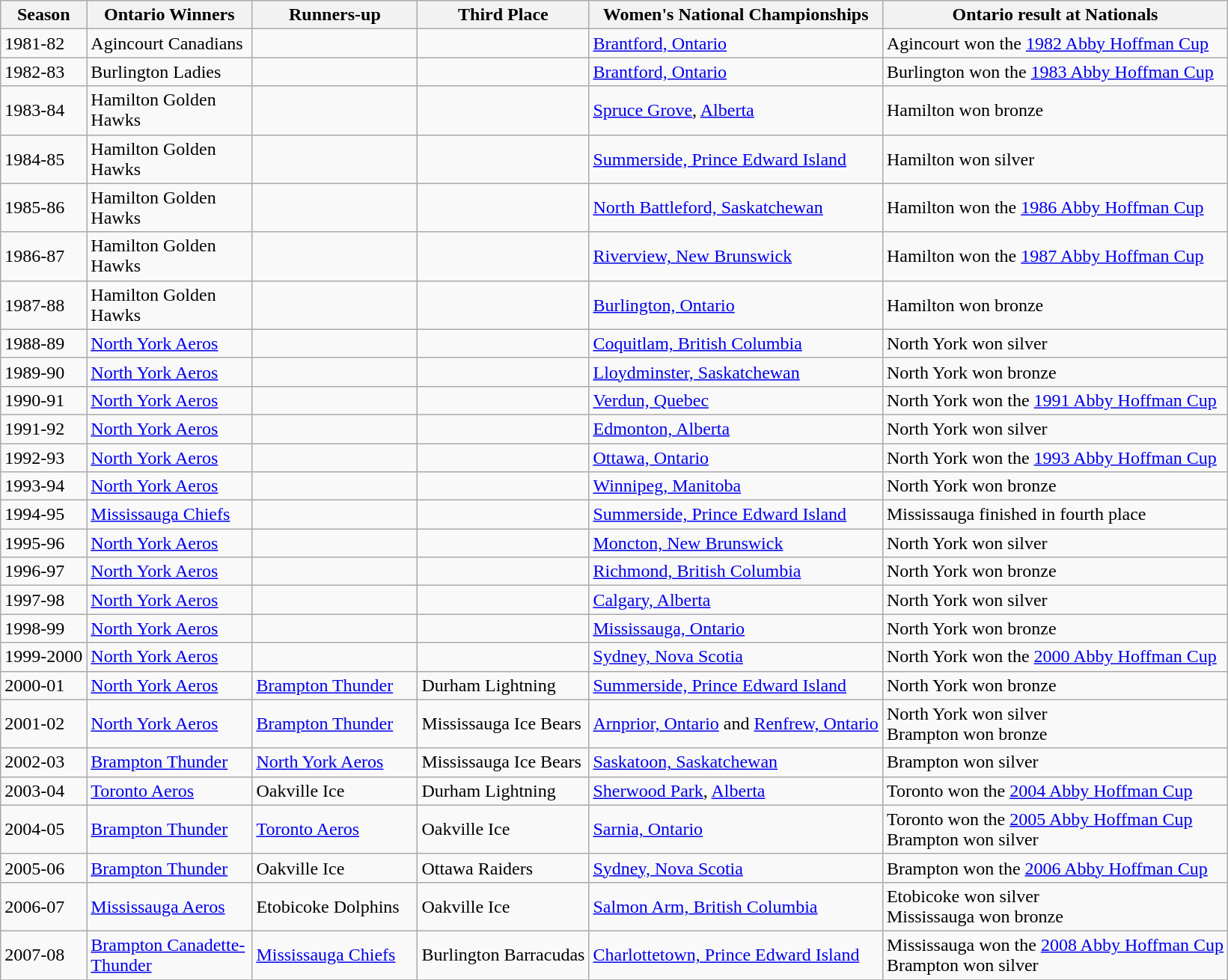<table class="sortable wikitable">
<tr>
<th style="text-align: center">Season</th>
<th width=140px>Ontario Winners</th>
<th width=140px>Runners-up</th>
<th>Third Place</th>
<th>Women's National Championships</th>
<th>Ontario result at Nationals</th>
</tr>
<tr>
<td>1981-82</td>
<td>Agincourt Canadians</td>
<td></td>
<td></td>
<td><a href='#'>Brantford, Ontario</a></td>
<td>Agincourt won the <a href='#'>1982 Abby Hoffman Cup</a></td>
</tr>
<tr>
<td>1982-83</td>
<td>Burlington Ladies</td>
<td></td>
<td></td>
<td><a href='#'>Brantford, Ontario</a></td>
<td>Burlington won the <a href='#'>1983 Abby Hoffman Cup</a></td>
</tr>
<tr>
<td>1983-84</td>
<td>Hamilton Golden Hawks</td>
<td></td>
<td></td>
<td><a href='#'>Spruce Grove</a>, <a href='#'>Alberta</a></td>
<td>Hamilton won bronze</td>
</tr>
<tr>
<td>1984-85</td>
<td>Hamilton Golden Hawks</td>
<td></td>
<td></td>
<td><a href='#'>Summerside, Prince Edward Island</a></td>
<td>Hamilton won silver</td>
</tr>
<tr>
<td>1985-86</td>
<td>Hamilton Golden Hawks</td>
<td></td>
<td></td>
<td><a href='#'>North Battleford, Saskatchewan</a></td>
<td>Hamilton won the <a href='#'>1986 Abby Hoffman Cup</a></td>
</tr>
<tr>
<td>1986-87</td>
<td>Hamilton Golden Hawks</td>
<td></td>
<td></td>
<td><a href='#'>Riverview, New Brunswick</a></td>
<td>Hamilton won the <a href='#'>1987 Abby Hoffman Cup</a></td>
</tr>
<tr>
<td>1987-88</td>
<td>Hamilton Golden Hawks</td>
<td></td>
<td></td>
<td><a href='#'>Burlington, Ontario</a></td>
<td>Hamilton won bronze</td>
</tr>
<tr>
<td>1988-89</td>
<td><a href='#'>North York Aeros</a></td>
<td></td>
<td></td>
<td><a href='#'>Coquitlam, British Columbia</a></td>
<td>North York won silver</td>
</tr>
<tr>
<td>1989-90</td>
<td><a href='#'>North York Aeros</a></td>
<td></td>
<td></td>
<td><a href='#'>Lloydminster, Saskatchewan</a></td>
<td>North York won bronze</td>
</tr>
<tr>
<td>1990-91</td>
<td><a href='#'>North York Aeros</a></td>
<td></td>
<td></td>
<td><a href='#'>Verdun, Quebec</a></td>
<td>North York won the <a href='#'>1991 Abby Hoffman Cup</a></td>
</tr>
<tr>
<td>1991-92</td>
<td><a href='#'>North York Aeros</a></td>
<td></td>
<td></td>
<td><a href='#'>Edmonton, Alberta</a></td>
<td>North York won silver</td>
</tr>
<tr>
<td>1992-93</td>
<td><a href='#'>North York Aeros</a></td>
<td></td>
<td></td>
<td><a href='#'>Ottawa, Ontario</a></td>
<td>North York won the <a href='#'>1993 Abby Hoffman Cup</a></td>
</tr>
<tr>
<td>1993-94</td>
<td><a href='#'>North York Aeros</a></td>
<td></td>
<td></td>
<td><a href='#'>Winnipeg, Manitoba</a></td>
<td>North York won bronze</td>
</tr>
<tr>
<td>1994-95</td>
<td><a href='#'>Mississauga Chiefs</a></td>
<td></td>
<td></td>
<td><a href='#'>Summerside, Prince Edward Island</a></td>
<td>Mississauga finished in fourth place</td>
</tr>
<tr>
<td>1995-96</td>
<td><a href='#'>North York Aeros</a></td>
<td></td>
<td></td>
<td><a href='#'>Moncton, New Brunswick</a></td>
<td>North York won silver</td>
</tr>
<tr>
<td>1996-97</td>
<td><a href='#'>North York Aeros</a></td>
<td></td>
<td></td>
<td><a href='#'>Richmond, British Columbia</a></td>
<td>North York won bronze</td>
</tr>
<tr>
<td>1997-98</td>
<td><a href='#'>North York Aeros</a></td>
<td></td>
<td></td>
<td><a href='#'>Calgary, Alberta</a></td>
<td>North York won silver</td>
</tr>
<tr>
<td>1998-99</td>
<td><a href='#'>North York Aeros</a></td>
<td></td>
<td></td>
<td><a href='#'>Mississauga, Ontario</a></td>
<td>North York won bronze</td>
</tr>
<tr>
<td>1999-2000</td>
<td><a href='#'>North York Aeros</a></td>
<td></td>
<td></td>
<td><a href='#'>Sydney, Nova Scotia</a></td>
<td>North York won the <a href='#'>2000 Abby Hoffman Cup</a></td>
</tr>
<tr>
<td>2000-01</td>
<td><a href='#'>North York Aeros</a></td>
<td><a href='#'>Brampton Thunder</a></td>
<td>Durham Lightning</td>
<td><a href='#'>Summerside, Prince Edward Island</a></td>
<td>North York won bronze</td>
</tr>
<tr>
<td>2001-02</td>
<td><a href='#'>North York Aeros</a></td>
<td><a href='#'>Brampton Thunder</a></td>
<td>Mississauga Ice Bears</td>
<td><a href='#'>Arnprior, Ontario</a> and <a href='#'>Renfrew, Ontario</a></td>
<td>North York won silver<br>Brampton won bronze</td>
</tr>
<tr>
<td>2002-03</td>
<td><a href='#'>Brampton Thunder</a></td>
<td><a href='#'>North York Aeros</a></td>
<td>Mississauga Ice Bears</td>
<td><a href='#'>Saskatoon, Saskatchewan</a></td>
<td>Brampton won silver</td>
</tr>
<tr>
<td>2003-04</td>
<td><a href='#'>Toronto Aeros</a></td>
<td>Oakville Ice</td>
<td>Durham Lightning</td>
<td><a href='#'>Sherwood Park</a>, <a href='#'>Alberta</a></td>
<td>Toronto won the <a href='#'>2004 Abby Hoffman Cup</a></td>
</tr>
<tr>
<td>2004-05</td>
<td><a href='#'>Brampton Thunder</a></td>
<td><a href='#'>Toronto Aeros</a></td>
<td>Oakville Ice</td>
<td><a href='#'>Sarnia, Ontario</a></td>
<td>Toronto won the <a href='#'>2005 Abby Hoffman Cup</a><br>Brampton won silver</td>
</tr>
<tr>
<td>2005-06</td>
<td><a href='#'>Brampton Thunder</a></td>
<td>Oakville Ice</td>
<td>Ottawa Raiders</td>
<td><a href='#'>Sydney, Nova Scotia</a></td>
<td>Brampton won the <a href='#'>2006 Abby Hoffman Cup</a></td>
</tr>
<tr>
<td>2006-07</td>
<td><a href='#'>Mississauga Aeros</a></td>
<td>Etobicoke Dolphins</td>
<td>Oakville Ice</td>
<td><a href='#'>Salmon Arm, British Columbia</a></td>
<td>Etobicoke won silver<br>Mississauga won bronze</td>
</tr>
<tr>
<td>2007-08</td>
<td><a href='#'>Brampton Canadette-Thunder</a></td>
<td><a href='#'>Mississauga Chiefs</a></td>
<td>Burlington Barracudas</td>
<td><a href='#'>Charlottetown, Prince Edward Island</a></td>
<td>Mississauga won the <a href='#'>2008 Abby Hoffman Cup</a><br>Brampton won silver</td>
</tr>
<tr>
</tr>
</table>
